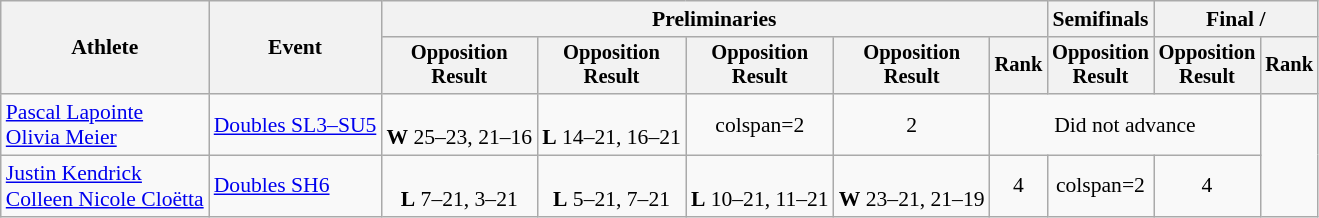<table class=wikitable style="font-size:90%">
<tr>
<th rowspan="2">Athlete</th>
<th rowspan="2">Event</th>
<th colspan="5">Preliminaries</th>
<th>Semifinals</th>
<th colspan="2">Final / </th>
</tr>
<tr style="font-size:95%">
<th>Opposition<br>Result</th>
<th>Opposition<br>Result</th>
<th>Opposition<br>Result</th>
<th>Opposition<br>Result</th>
<th>Rank</th>
<th>Opposition<br>Result</th>
<th>Opposition<br>Result</th>
<th>Rank</th>
</tr>
<tr align=center>
<td align=left><a href='#'>Pascal Lapointe</a><br><a href='#'>Olivia Meier</a></td>
<td align=left><a href='#'>Doubles SL3–SU5</a></td>
<td><br><strong>W</strong> 25–23, 21–16</td>
<td><br><strong>L</strong> 14–21, 16–21</td>
<td>colspan=2 </td>
<td>2</td>
<td colspan=3>Did not advance</td>
</tr>
<tr align=center>
<td align=left><a href='#'>Justin Kendrick</a><br><a href='#'>Colleen Nicole Cloëtta</a></td>
<td align=left><a href='#'>Doubles SH6</a></td>
<td><br><strong>L</strong> 7–21, 3–21</td>
<td><br><strong>L</strong> 5–21, 7–21</td>
<td><br><strong>L</strong> 10–21, 11–21</td>
<td><br><strong>W</strong> 23–21, 21–19</td>
<td>4</td>
<td>colspan=2 </td>
<td>4</td>
</tr>
</table>
